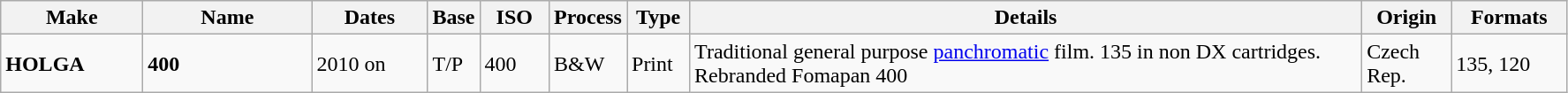<table class="wikitable">
<tr>
<th scope="col" style="width: 100px;">Make</th>
<th scope="col" style="width: 120px;">Name</th>
<th scope="col" style="width: 80px;">Dates</th>
<th scope="col" style="width: 30px;">Base</th>
<th scope="col" style="width: 45px;">ISO</th>
<th scope="col" style="width: 40px;">Process</th>
<th scope="col" style="width: 40px;">Type</th>
<th scope="col" style="width: 500px;">Details</th>
<th scope="col" style="width: 60px;">Origin</th>
<th scope="col" style="width: 80px;">Formats</th>
</tr>
<tr>
<td><strong>HOLGA</strong></td>
<td><strong>400</strong></td>
<td>2010 on</td>
<td>T/P</td>
<td>400</td>
<td>B&W</td>
<td>Print</td>
<td>Traditional general purpose <a href='#'>panchromatic</a> film. 135 in non DX cartridges. Rebranded Fomapan 400</td>
<td>Czech Rep.</td>
<td>135, 120</td>
</tr>
</table>
